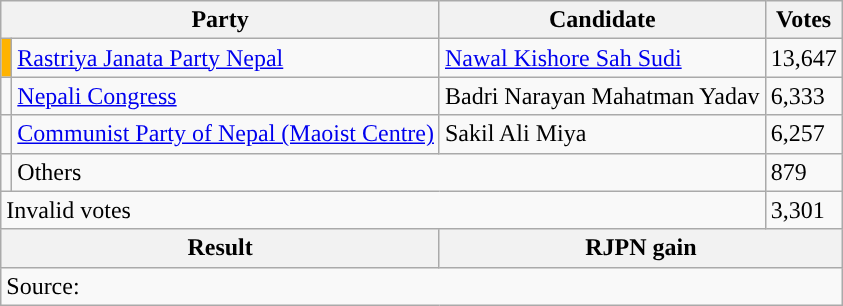<table class="wikitable">
<tr>
<th colspan="2">Party</th>
<th>Candidate</th>
<th>Votes</th>
</tr>
<tr>
<td style="background-color:#ffb300"></td>
<td><a href='#'>Rastriya Janata Party Nepal</a></td>
<td><a href='#'>Nawal Kishore Sah Sudi</a></td>
<td>13,647</td>
</tr>
<tr>
<td style="background-color:"></td>
<td><a href='#'>Nepali Congress</a></td>
<td>Badri Narayan Mahatman Yadav</td>
<td>6,333</td>
</tr>
<tr>
<td style="background-color:"></td>
<td><a href='#'>Communist Party of Nepal (Maoist Centre)</a></td>
<td>Sakil Ali Miya</td>
<td>6,257</td>
</tr>
<tr>
<td></td>
<td colspan="2">Others</td>
<td>879</td>
</tr>
<tr>
<td colspan="3">Invalid votes</td>
<td>3,301</td>
</tr>
<tr>
<th colspan="2">Result</th>
<th colspan="2">RJPN gain</th>
</tr>
<tr>
<td colspan="4">Source: </td>
</tr>
</table>
